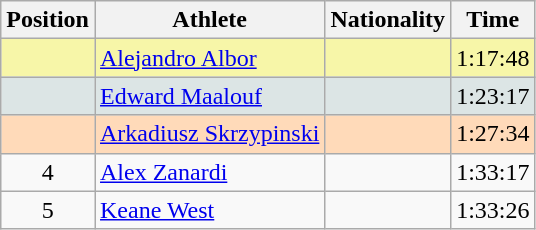<table class="wikitable sortable">
<tr>
<th>Position</th>
<th>Athlete</th>
<th>Nationality</th>
<th>Time</th>
</tr>
<tr bgcolor="#F7F6A8">
<td align=center></td>
<td><a href='#'>Alejandro Albor</a></td>
<td></td>
<td>1:17:48</td>
</tr>
<tr bgcolor="#DCE5E5">
<td align=center></td>
<td><a href='#'>Edward Maalouf</a></td>
<td></td>
<td>1:23:17</td>
</tr>
<tr bgcolor="#FFDAB9">
<td align=center></td>
<td><a href='#'>Arkadiusz Skrzypinski</a></td>
<td></td>
<td>1:27:34</td>
</tr>
<tr>
<td align=center>4</td>
<td><a href='#'>Alex Zanardi</a></td>
<td></td>
<td>1:33:17</td>
</tr>
<tr>
<td align=center>5</td>
<td><a href='#'>Keane West</a></td>
<td></td>
<td>1:33:26</td>
</tr>
</table>
